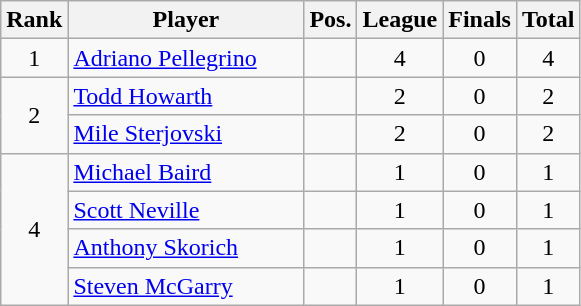<table class="wikitable">
<tr>
<th>Rank</th>
<th style="width:150px;">Player</th>
<th>Pos.</th>
<th>League</th>
<th>Finals</th>
<th>Total</th>
</tr>
<tr>
<td align=center>1</td>
<td> <a href='#'>Adriano Pellegrino</a></td>
<td align=center></td>
<td align=center>4</td>
<td align=center>0</td>
<td align=center>4</td>
</tr>
<tr>
<td style="text-align:center;" rowspan="2">2</td>
<td> <a href='#'>Todd Howarth</a></td>
<td align=center></td>
<td align=center>2</td>
<td align=center>0</td>
<td align=center>2</td>
</tr>
<tr>
<td> <a href='#'>Mile Sterjovski</a></td>
<td align=center></td>
<td align=center>2</td>
<td align=center>0</td>
<td align=center>2</td>
</tr>
<tr>
<td style="text-align:center;" rowspan="4">4</td>
<td> <a href='#'>Michael Baird</a></td>
<td align=center></td>
<td align=center>1</td>
<td align=center>0</td>
<td align=center>1</td>
</tr>
<tr>
<td> <a href='#'>Scott Neville</a></td>
<td align=center></td>
<td align=center>1</td>
<td align=center>0</td>
<td align=center>1</td>
</tr>
<tr>
<td> <a href='#'>Anthony Skorich</a></td>
<td align=center></td>
<td align=center>1</td>
<td align=center>0</td>
<td align=center>1</td>
</tr>
<tr>
<td> <a href='#'>Steven McGarry</a></td>
<td align=center></td>
<td align=center>1</td>
<td align=center>0</td>
<td align=center>1</td>
</tr>
</table>
